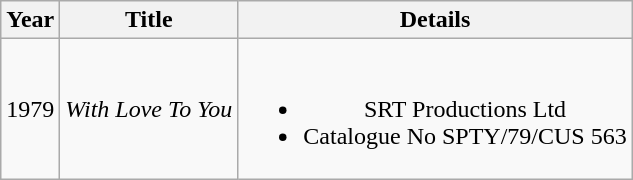<table class="wikitable plainrowheaders" style="text-align:center;" border="1">
<tr>
<th>Year</th>
<th>Title</th>
<th>Details</th>
</tr>
<tr>
<td>1979</td>
<td><em>With Love To You</em></td>
<td><br><ul><li>SRT Productions Ltd</li><li>Catalogue No SPTY/79/CUS 563</li></ul></td>
</tr>
</table>
